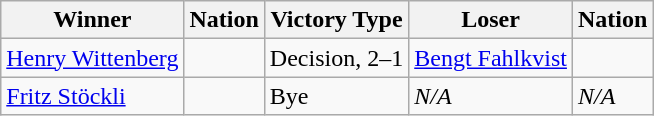<table class="wikitable sortable" style="text-align:left;">
<tr>
<th>Winner</th>
<th>Nation</th>
<th>Victory Type</th>
<th>Loser</th>
<th>Nation</th>
</tr>
<tr>
<td><a href='#'>Henry Wittenberg</a></td>
<td></td>
<td>Decision, 2–1</td>
<td><a href='#'>Bengt Fahlkvist</a></td>
<td></td>
</tr>
<tr>
<td><a href='#'>Fritz Stöckli</a></td>
<td></td>
<td>Bye</td>
<td><em>N/A</em></td>
<td><em>N/A</em></td>
</tr>
</table>
